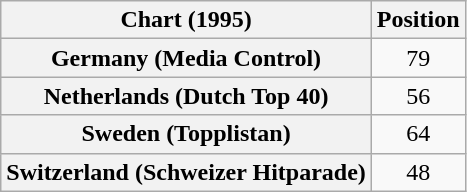<table class="wikitable sortable plainrowheaders" style="text-align:center">
<tr>
<th>Chart (1995)</th>
<th>Position</th>
</tr>
<tr>
<th scope="row">Germany (Media Control)</th>
<td>79</td>
</tr>
<tr>
<th scope="row">Netherlands (Dutch Top 40)</th>
<td>56</td>
</tr>
<tr>
<th scope="row">Sweden (Topplistan)</th>
<td>64</td>
</tr>
<tr>
<th scope="row">Switzerland (Schweizer Hitparade)</th>
<td>48</td>
</tr>
</table>
